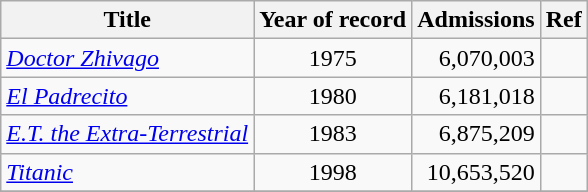<table class="wikitable" style="margin:1em auto;">
<tr>
<th>Title</th>
<th>Year of record</th>
<th>Admissions</th>
<th>Ref</th>
</tr>
<tr>
<td><em><a href='#'>Doctor Zhivago</a></em></td>
<td align = "center">1975</td>
<td align = "right">6,070,003</td>
<td></td>
</tr>
<tr>
<td><em><a href='#'>El Padrecito</a></em></td>
<td align = "center">1980</td>
<td align = "right">6,181,018</td>
<td></td>
</tr>
<tr>
<td><em><a href='#'>E.T. the Extra-Terrestrial</a></em></td>
<td align = "center">1983</td>
<td align = "right">6,875,209</td>
<td></td>
</tr>
<tr>
<td><em><a href='#'>Titanic</a></em></td>
<td align = "center">1998</td>
<td align = "right">10,653,520</td>
<td></td>
</tr>
<tr>
</tr>
</table>
